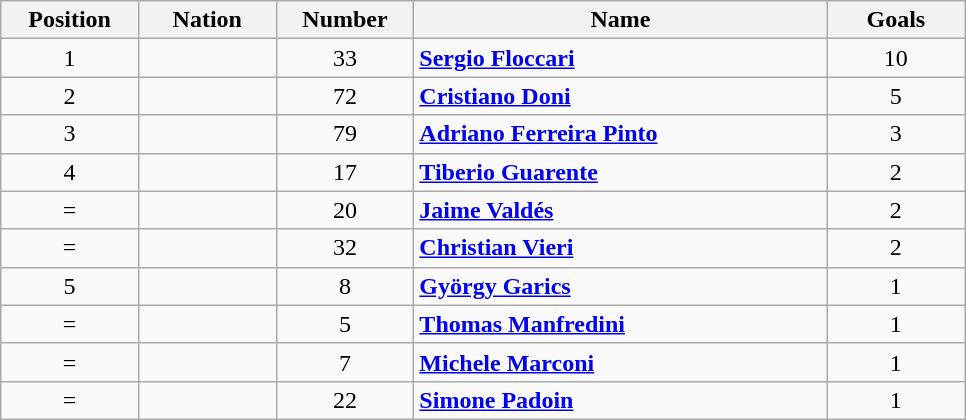<table class="wikitable" sortable">
<tr>
<th width=10%>Position</th>
<th width=10%>Nation</th>
<th width=10%>Number</th>
<th width=30%>Name</th>
<th width=10%>Goals</th>
</tr>
<tr>
<td align=center>1</td>
<td align=center></td>
<td align=center>33</td>
<td><strong><a href='#'>Sergio Floccari</a></strong></td>
<td align=center>10</td>
</tr>
<tr>
<td align=center>2</td>
<td align=center></td>
<td align=center>72</td>
<td><strong><a href='#'>Cristiano Doni</a></strong></td>
<td align=center>5</td>
</tr>
<tr>
<td align=center>3</td>
<td align=center></td>
<td align=center>79</td>
<td><strong><a href='#'>Adriano Ferreira Pinto</a></strong></td>
<td align=center>3</td>
</tr>
<tr>
<td align=center>4</td>
<td align=center></td>
<td align=center>17</td>
<td><strong><a href='#'>Tiberio Guarente</a></strong></td>
<td align=center>2</td>
</tr>
<tr>
<td align=center>=</td>
<td align=center></td>
<td align=center>20</td>
<td><strong><a href='#'>Jaime Valdés</a></strong></td>
<td align=center>2</td>
</tr>
<tr>
<td align=center>=</td>
<td align=center></td>
<td align=center>32</td>
<td><strong><a href='#'>Christian Vieri</a></strong></td>
<td align=center>2</td>
</tr>
<tr>
<td align=center>5</td>
<td align=center></td>
<td align=center>8</td>
<td><strong><a href='#'>György Garics</a></strong></td>
<td align=center>1</td>
</tr>
<tr>
<td align=center>=</td>
<td align=center></td>
<td align=center>5</td>
<td><strong><a href='#'>Thomas Manfredini</a></strong></td>
<td align=center>1</td>
</tr>
<tr>
<td align=center>=</td>
<td align=center></td>
<td align=center>7</td>
<td><strong><a href='#'>Michele Marconi</a></strong></td>
<td align=center>1</td>
</tr>
<tr>
<td align=center>=</td>
<td align=center></td>
<td align=center>22</td>
<td><strong><a href='#'>Simone Padoin</a></strong></td>
<td align=center>1</td>
</tr>
</table>
